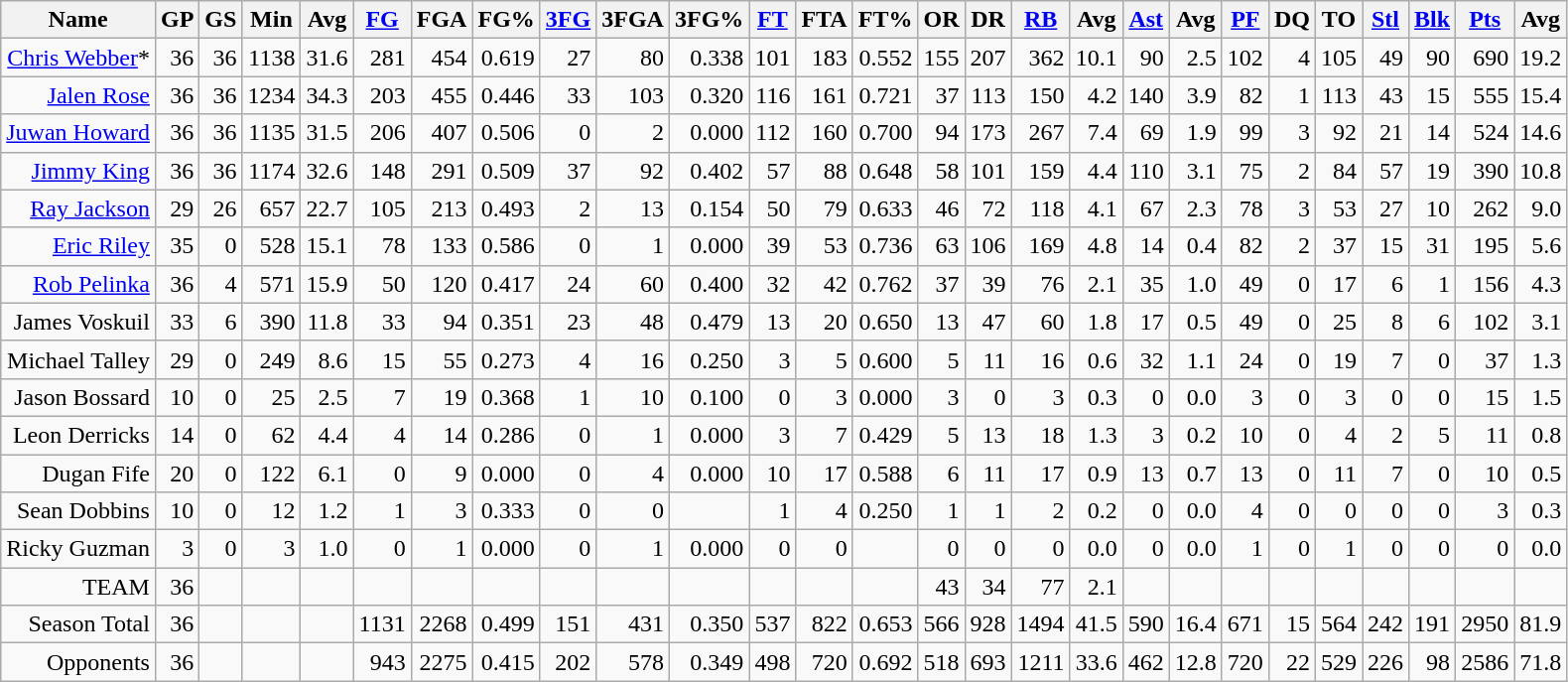<table class="wikitable sortable" style="text-align:right">
<tr>
<th>Name</th>
<th>GP</th>
<th>GS</th>
<th>Min</th>
<th>Avg</th>
<th><a href='#'>FG</a></th>
<th>FGA</th>
<th>FG%</th>
<th><a href='#'>3FG</a></th>
<th>3FGA</th>
<th>3FG%</th>
<th><a href='#'>FT</a></th>
<th>FTA</th>
<th>FT%</th>
<th>OR</th>
<th>DR</th>
<th><a href='#'>RB</a></th>
<th>Avg</th>
<th><a href='#'>Ast</a></th>
<th>Avg</th>
<th><a href='#'>PF</a></th>
<th>DQ</th>
<th>TO</th>
<th><a href='#'>Stl</a></th>
<th><a href='#'>Blk</a></th>
<th><a href='#'>Pts</a></th>
<th>Avg</th>
</tr>
<tr>
<td><a href='#'>Chris Webber</a>*</td>
<td>36</td>
<td>36</td>
<td>1138</td>
<td>31.6</td>
<td>281</td>
<td>454</td>
<td>0.619</td>
<td>27</td>
<td>80</td>
<td>0.338</td>
<td>101</td>
<td>183</td>
<td>0.552</td>
<td>155</td>
<td>207</td>
<td>362</td>
<td>10.1</td>
<td>90</td>
<td>2.5</td>
<td>102</td>
<td>4</td>
<td>105</td>
<td>49</td>
<td>90</td>
<td>690</td>
<td>19.2</td>
</tr>
<tr>
<td><a href='#'>Jalen Rose</a></td>
<td>36</td>
<td>36</td>
<td>1234</td>
<td>34.3</td>
<td>203</td>
<td>455</td>
<td>0.446</td>
<td>33</td>
<td>103</td>
<td>0.320</td>
<td>116</td>
<td>161</td>
<td>0.721</td>
<td>37</td>
<td>113</td>
<td>150</td>
<td>4.2</td>
<td>140</td>
<td>3.9</td>
<td>82</td>
<td>1</td>
<td>113</td>
<td>43</td>
<td>15</td>
<td>555</td>
<td>15.4</td>
</tr>
<tr>
<td><a href='#'>Juwan Howard</a></td>
<td>36</td>
<td>36</td>
<td>1135</td>
<td>31.5</td>
<td>206</td>
<td>407</td>
<td>0.506</td>
<td>0</td>
<td>2</td>
<td>0.000</td>
<td>112</td>
<td>160</td>
<td>0.700</td>
<td>94</td>
<td>173</td>
<td>267</td>
<td>7.4</td>
<td>69</td>
<td>1.9</td>
<td>99</td>
<td>3</td>
<td>92</td>
<td>21</td>
<td>14</td>
<td>524</td>
<td>14.6</td>
</tr>
<tr>
<td><a href='#'>Jimmy King</a></td>
<td>36</td>
<td>36</td>
<td>1174</td>
<td>32.6</td>
<td>148</td>
<td>291</td>
<td>0.509</td>
<td>37</td>
<td>92</td>
<td>0.402</td>
<td>57</td>
<td>88</td>
<td>0.648</td>
<td>58</td>
<td>101</td>
<td>159</td>
<td>4.4</td>
<td>110</td>
<td>3.1</td>
<td>75</td>
<td>2</td>
<td>84</td>
<td>57</td>
<td>19</td>
<td>390</td>
<td>10.8</td>
</tr>
<tr>
<td><a href='#'>Ray Jackson</a></td>
<td>29</td>
<td>26</td>
<td>657</td>
<td>22.7</td>
<td>105</td>
<td>213</td>
<td>0.493</td>
<td>2</td>
<td>13</td>
<td>0.154</td>
<td>50</td>
<td>79</td>
<td>0.633</td>
<td>46</td>
<td>72</td>
<td>118</td>
<td>4.1</td>
<td>67</td>
<td>2.3</td>
<td>78</td>
<td>3</td>
<td>53</td>
<td>27</td>
<td>10</td>
<td>262</td>
<td>9.0</td>
</tr>
<tr>
<td><a href='#'>Eric Riley</a></td>
<td>35</td>
<td>0</td>
<td>528</td>
<td>15.1</td>
<td>78</td>
<td>133</td>
<td>0.586</td>
<td>0</td>
<td>1</td>
<td>0.000</td>
<td>39</td>
<td>53</td>
<td>0.736</td>
<td>63</td>
<td>106</td>
<td>169</td>
<td>4.8</td>
<td>14</td>
<td>0.4</td>
<td>82</td>
<td>2</td>
<td>37</td>
<td>15</td>
<td>31</td>
<td>195</td>
<td>5.6</td>
</tr>
<tr>
<td><a href='#'>Rob Pelinka</a></td>
<td>36</td>
<td>4</td>
<td>571</td>
<td>15.9</td>
<td>50</td>
<td>120</td>
<td>0.417</td>
<td>24</td>
<td>60</td>
<td>0.400</td>
<td>32</td>
<td>42</td>
<td>0.762</td>
<td>37</td>
<td>39</td>
<td>76</td>
<td>2.1</td>
<td>35</td>
<td>1.0</td>
<td>49</td>
<td>0</td>
<td>17</td>
<td>6</td>
<td>1</td>
<td>156</td>
<td>4.3</td>
</tr>
<tr>
<td>James Voskuil</td>
<td>33</td>
<td>6</td>
<td>390</td>
<td>11.8</td>
<td>33</td>
<td>94</td>
<td>0.351</td>
<td>23</td>
<td>48</td>
<td>0.479</td>
<td>13</td>
<td>20</td>
<td>0.650</td>
<td>13</td>
<td>47</td>
<td>60</td>
<td>1.8</td>
<td>17</td>
<td>0.5</td>
<td>49</td>
<td>0</td>
<td>25</td>
<td>8</td>
<td>6</td>
<td>102</td>
<td>3.1</td>
</tr>
<tr>
<td>Michael Talley</td>
<td>29</td>
<td>0</td>
<td>249</td>
<td>8.6</td>
<td>15</td>
<td>55</td>
<td>0.273</td>
<td>4</td>
<td>16</td>
<td>0.250</td>
<td>3</td>
<td>5</td>
<td>0.600</td>
<td>5</td>
<td>11</td>
<td>16</td>
<td>0.6</td>
<td>32</td>
<td>1.1</td>
<td>24</td>
<td>0</td>
<td>19</td>
<td>7</td>
<td>0</td>
<td>37</td>
<td>1.3</td>
</tr>
<tr>
<td>Jason Bossard</td>
<td>10</td>
<td>0</td>
<td>25</td>
<td>2.5</td>
<td>7</td>
<td>19</td>
<td>0.368</td>
<td>1</td>
<td>10</td>
<td>0.100</td>
<td>0</td>
<td>3</td>
<td>0.000</td>
<td>3</td>
<td>0</td>
<td>3</td>
<td>0.3</td>
<td>0</td>
<td>0.0</td>
<td>3</td>
<td>0</td>
<td>3</td>
<td>0</td>
<td>0</td>
<td>15</td>
<td>1.5</td>
</tr>
<tr>
<td>Leon Derricks</td>
<td>14</td>
<td>0</td>
<td>62</td>
<td>4.4</td>
<td>4</td>
<td>14</td>
<td>0.286</td>
<td>0</td>
<td>1</td>
<td>0.000</td>
<td>3</td>
<td>7</td>
<td>0.429</td>
<td>5</td>
<td>13</td>
<td>18</td>
<td>1.3</td>
<td>3</td>
<td>0.2</td>
<td>10</td>
<td>0</td>
<td>4</td>
<td>2</td>
<td>5</td>
<td>11</td>
<td>0.8</td>
</tr>
<tr>
<td>Dugan Fife</td>
<td>20</td>
<td>0</td>
<td>122</td>
<td>6.1</td>
<td>0</td>
<td>9</td>
<td>0.000</td>
<td>0</td>
<td>4</td>
<td>0.000</td>
<td>10</td>
<td>17</td>
<td>0.588</td>
<td>6</td>
<td>11</td>
<td>17</td>
<td>0.9</td>
<td>13</td>
<td>0.7</td>
<td>13</td>
<td>0</td>
<td>11</td>
<td>7</td>
<td>0</td>
<td>10</td>
<td>0.5</td>
</tr>
<tr>
<td>Sean Dobbins</td>
<td>10</td>
<td>0</td>
<td>12</td>
<td>1.2</td>
<td>1</td>
<td>3</td>
<td>0.333</td>
<td>0</td>
<td>0</td>
<td></td>
<td>1</td>
<td>4</td>
<td>0.250</td>
<td>1</td>
<td>1</td>
<td>2</td>
<td>0.2</td>
<td>0</td>
<td>0.0</td>
<td>4</td>
<td>0</td>
<td>0</td>
<td>0</td>
<td>0</td>
<td>3</td>
<td>0.3</td>
</tr>
<tr>
<td>Ricky Guzman</td>
<td>3</td>
<td>0</td>
<td>3</td>
<td>1.0</td>
<td>0</td>
<td>1</td>
<td>0.000</td>
<td>0</td>
<td>1</td>
<td>0.000</td>
<td>0</td>
<td>0</td>
<td></td>
<td>0</td>
<td>0</td>
<td>0</td>
<td>0.0</td>
<td>0</td>
<td>0.0</td>
<td>1</td>
<td>0</td>
<td>1</td>
<td>0</td>
<td>0</td>
<td>0</td>
<td>0.0</td>
</tr>
<tr>
<td>TEAM</td>
<td>36</td>
<td></td>
<td></td>
<td></td>
<td></td>
<td></td>
<td></td>
<td></td>
<td></td>
<td></td>
<td></td>
<td></td>
<td></td>
<td>43</td>
<td>34</td>
<td>77</td>
<td>2.1</td>
<td></td>
<td></td>
<td></td>
<td></td>
<td></td>
<td></td>
<td></td>
<td></td>
<td></td>
</tr>
<tr>
<td>Season Total</td>
<td>36</td>
<td></td>
<td></td>
<td></td>
<td>1131</td>
<td>2268</td>
<td>0.499</td>
<td>151</td>
<td>431</td>
<td>0.350</td>
<td>537</td>
<td>822</td>
<td>0.653</td>
<td>566</td>
<td>928</td>
<td>1494</td>
<td>41.5</td>
<td>590</td>
<td>16.4</td>
<td>671</td>
<td>15</td>
<td>564</td>
<td>242</td>
<td>191</td>
<td>2950</td>
<td>81.9</td>
</tr>
<tr>
<td>Opponents</td>
<td>36</td>
<td></td>
<td></td>
<td></td>
<td>943</td>
<td>2275</td>
<td>0.415</td>
<td>202</td>
<td>578</td>
<td>0.349</td>
<td>498</td>
<td>720</td>
<td>0.692</td>
<td>518</td>
<td>693</td>
<td>1211</td>
<td>33.6</td>
<td>462</td>
<td>12.8</td>
<td>720</td>
<td>22</td>
<td>529</td>
<td>226</td>
<td>98</td>
<td>2586</td>
<td>71.8</td>
</tr>
</table>
